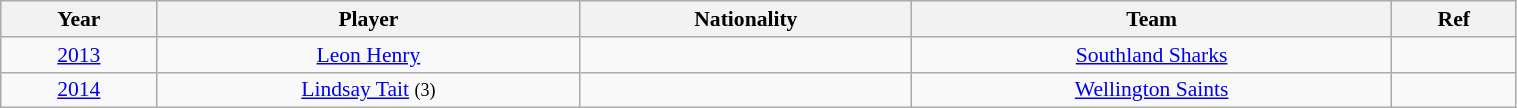<table class="wikitable" style="width: 80%; text-align:center; font-size:90%">
<tr>
<th>Year</th>
<th>Player</th>
<th>Nationality</th>
<th>Team</th>
<th>Ref</th>
</tr>
<tr>
<td><a href='#'>2013</a></td>
<td><a href='#'>Leon Henry</a></td>
<td></td>
<td><a href='#'>Southland Sharks</a></td>
<td></td>
</tr>
<tr>
<td><a href='#'>2014</a></td>
<td><a href='#'>Lindsay Tait</a> <small>(3)</small></td>
<td></td>
<td><a href='#'>Wellington Saints</a></td>
<td></td>
</tr>
</table>
